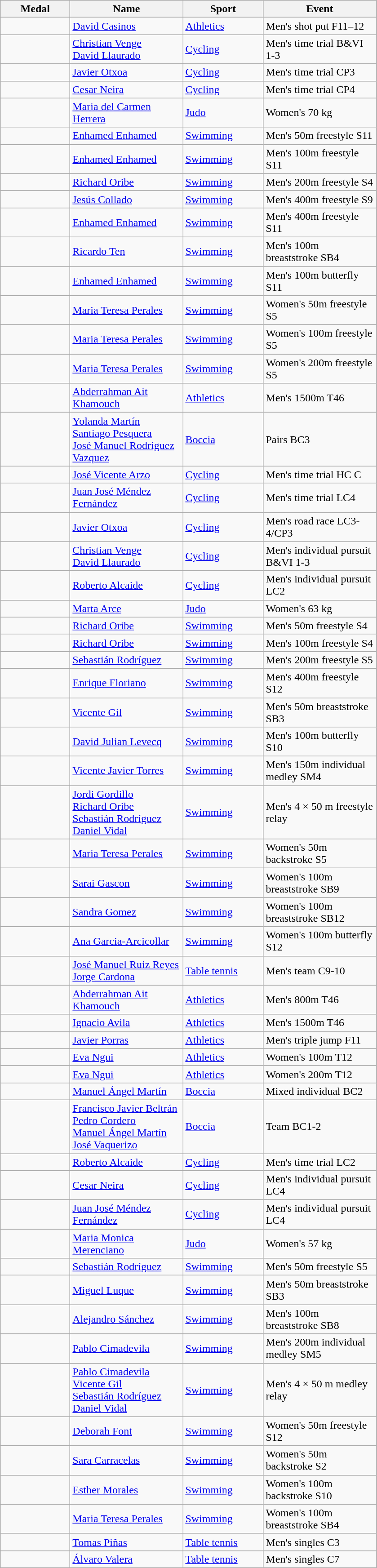<table class="wikitable">
<tr>
<th style="width:6em">Medal</th>
<th style="width:10em">Name</th>
<th style="width:7em">Sport</th>
<th style="width:10em">Event</th>
</tr>
<tr>
<td></td>
<td><a href='#'>David Casinos</a></td>
<td><a href='#'>Athletics</a></td>
<td>Men's shot put F11–12</td>
</tr>
<tr>
<td></td>
<td><a href='#'>Christian Venge</a><br> <a href='#'>David Llaurado</a></td>
<td><a href='#'>Cycling</a></td>
<td>Men's time trial B&VI 1-3</td>
</tr>
<tr>
<td></td>
<td><a href='#'>Javier Otxoa</a></td>
<td><a href='#'>Cycling</a></td>
<td>Men's time trial CP3</td>
</tr>
<tr>
<td></td>
<td><a href='#'>Cesar Neira</a></td>
<td><a href='#'>Cycling</a></td>
<td>Men's time trial CP4</td>
</tr>
<tr>
<td></td>
<td><a href='#'>Maria del Carmen Herrera</a></td>
<td><a href='#'>Judo</a></td>
<td>Women's 70 kg</td>
</tr>
<tr>
<td></td>
<td><a href='#'>Enhamed Enhamed</a></td>
<td><a href='#'>Swimming</a></td>
<td>Men's 50m freestyle S11</td>
</tr>
<tr>
<td></td>
<td><a href='#'>Enhamed Enhamed</a></td>
<td><a href='#'>Swimming</a></td>
<td>Men's 100m freestyle S11</td>
</tr>
<tr>
<td></td>
<td><a href='#'>Richard Oribe</a></td>
<td><a href='#'>Swimming</a></td>
<td>Men's 200m freestyle S4</td>
</tr>
<tr>
<td></td>
<td><a href='#'>Jesús Collado</a></td>
<td><a href='#'>Swimming</a></td>
<td>Men's 400m freestyle S9</td>
</tr>
<tr>
<td></td>
<td><a href='#'>Enhamed Enhamed</a></td>
<td><a href='#'>Swimming</a></td>
<td>Men's 400m freestyle S11</td>
</tr>
<tr>
<td></td>
<td><a href='#'>Ricardo Ten</a></td>
<td><a href='#'>Swimming</a></td>
<td>Men's 100m breaststroke SB4</td>
</tr>
<tr>
<td></td>
<td><a href='#'>Enhamed Enhamed</a></td>
<td><a href='#'>Swimming</a></td>
<td>Men's 100m butterfly S11</td>
</tr>
<tr>
<td></td>
<td><a href='#'>Maria Teresa Perales</a></td>
<td><a href='#'>Swimming</a></td>
<td>Women's 50m freestyle S5</td>
</tr>
<tr>
<td></td>
<td><a href='#'>Maria Teresa Perales</a></td>
<td><a href='#'>Swimming</a></td>
<td>Women's 100m freestyle S5</td>
</tr>
<tr>
<td></td>
<td><a href='#'>Maria Teresa Perales</a></td>
<td><a href='#'>Swimming</a></td>
<td>Women's 200m freestyle S5</td>
</tr>
<tr>
<td></td>
<td><a href='#'>Abderrahman Ait Khamouch</a></td>
<td><a href='#'>Athletics</a></td>
<td>Men's 1500m T46</td>
</tr>
<tr>
<td></td>
<td><a href='#'>Yolanda Martín</a><br> <a href='#'>Santiago Pesquera</a><br> <a href='#'>José Manuel Rodríguez Vazquez</a></td>
<td><a href='#'>Boccia</a></td>
<td>Pairs BC3</td>
</tr>
<tr>
<td></td>
<td><a href='#'>José Vicente Arzo</a></td>
<td><a href='#'>Cycling</a></td>
<td>Men's time trial HC C</td>
</tr>
<tr>
<td></td>
<td><a href='#'>Juan José Méndez Fernández</a></td>
<td><a href='#'>Cycling</a></td>
<td>Men's time trial LC4</td>
</tr>
<tr>
<td></td>
<td><a href='#'>Javier Otxoa</a></td>
<td><a href='#'>Cycling</a></td>
<td>Men's road race LC3-4/CP3</td>
</tr>
<tr>
<td></td>
<td><a href='#'>Christian Venge</a><br> <a href='#'>David Llaurado</a></td>
<td><a href='#'>Cycling</a></td>
<td>Men's individual pursuit B&VI 1-3</td>
</tr>
<tr>
<td></td>
<td><a href='#'>Roberto Alcaide</a></td>
<td><a href='#'>Cycling</a></td>
<td>Men's individual pursuit LC2</td>
</tr>
<tr>
<td></td>
<td><a href='#'>Marta Arce</a></td>
<td><a href='#'>Judo</a></td>
<td>Women's 63 kg</td>
</tr>
<tr>
<td></td>
<td><a href='#'>Richard Oribe</a></td>
<td><a href='#'>Swimming</a></td>
<td>Men's 50m freestyle S4</td>
</tr>
<tr>
<td></td>
<td><a href='#'>Richard Oribe</a></td>
<td><a href='#'>Swimming</a></td>
<td>Men's 100m freestyle S4</td>
</tr>
<tr>
<td></td>
<td><a href='#'>Sebastián Rodríguez</a></td>
<td><a href='#'>Swimming</a></td>
<td>Men's 200m freestyle S5</td>
</tr>
<tr>
<td></td>
<td><a href='#'>Enrique Floriano</a></td>
<td><a href='#'>Swimming</a></td>
<td>Men's 400m freestyle S12</td>
</tr>
<tr>
<td></td>
<td><a href='#'>Vicente Gil</a></td>
<td><a href='#'>Swimming</a></td>
<td>Men's 50m breaststroke SB3</td>
</tr>
<tr>
<td></td>
<td><a href='#'>David Julian Levecq</a></td>
<td><a href='#'>Swimming</a></td>
<td>Men's 100m butterfly S10</td>
</tr>
<tr>
<td></td>
<td><a href='#'>Vicente Javier Torres</a></td>
<td><a href='#'>Swimming</a></td>
<td>Men's 150m individual medley SM4</td>
</tr>
<tr>
<td></td>
<td><a href='#'>Jordi Gordillo</a><br> <a href='#'>Richard Oribe</a><br> <a href='#'>Sebastián Rodríguez</a><br> <a href='#'>Daniel Vidal</a></td>
<td><a href='#'>Swimming</a></td>
<td>Men's 4 × 50 m freestyle relay</td>
</tr>
<tr>
<td></td>
<td><a href='#'>Maria Teresa Perales</a></td>
<td><a href='#'>Swimming</a></td>
<td>Women's 50m backstroke S5</td>
</tr>
<tr>
<td></td>
<td><a href='#'>Sarai Gascon</a></td>
<td><a href='#'>Swimming</a></td>
<td>Women's 100m breaststroke SB9</td>
</tr>
<tr>
<td></td>
<td><a href='#'>Sandra Gomez</a></td>
<td><a href='#'>Swimming</a></td>
<td>Women's 100m breaststroke SB12</td>
</tr>
<tr>
<td></td>
<td><a href='#'>Ana Garcia-Arcicollar</a></td>
<td><a href='#'>Swimming</a></td>
<td>Women's 100m butterfly S12</td>
</tr>
<tr>
<td></td>
<td><a href='#'>José Manuel Ruiz Reyes</a><br> <a href='#'>Jorge Cardona</a></td>
<td><a href='#'>Table tennis</a></td>
<td>Men's team C9-10</td>
</tr>
<tr>
<td></td>
<td><a href='#'>Abderrahman Ait Khamouch</a></td>
<td><a href='#'>Athletics</a></td>
<td>Men's 800m T46</td>
</tr>
<tr>
<td></td>
<td><a href='#'>Ignacio Avila</a></td>
<td><a href='#'>Athletics</a></td>
<td>Men's 1500m T46</td>
</tr>
<tr>
<td></td>
<td><a href='#'>Javier Porras</a></td>
<td><a href='#'>Athletics</a></td>
<td>Men's triple jump F11</td>
</tr>
<tr>
<td></td>
<td><a href='#'>Eva Ngui</a></td>
<td><a href='#'>Athletics</a></td>
<td>Women's 100m T12</td>
</tr>
<tr>
<td></td>
<td><a href='#'>Eva Ngui</a></td>
<td><a href='#'>Athletics</a></td>
<td>Women's 200m T12</td>
</tr>
<tr>
<td></td>
<td><a href='#'>Manuel Ángel Martín</a></td>
<td><a href='#'>Boccia</a></td>
<td>Mixed individual BC2</td>
</tr>
<tr>
<td></td>
<td><a href='#'>Francisco Javier Beltrán</a><br> <a href='#'>Pedro Cordero</a><br> <a href='#'>Manuel Ángel Martín</a><br> <a href='#'>José Vaquerizo</a></td>
<td><a href='#'>Boccia</a></td>
<td>Team BC1-2</td>
</tr>
<tr>
<td></td>
<td><a href='#'>Roberto Alcaide</a></td>
<td><a href='#'>Cycling</a></td>
<td>Men's time trial LC2</td>
</tr>
<tr>
<td></td>
<td><a href='#'>Cesar Neira</a></td>
<td><a href='#'>Cycling</a></td>
<td>Men's individual pursuit LC4</td>
</tr>
<tr>
<td></td>
<td><a href='#'>Juan José Méndez Fernández</a></td>
<td><a href='#'>Cycling</a></td>
<td>Men's individual pursuit LC4</td>
</tr>
<tr>
<td></td>
<td><a href='#'>Maria Monica Merenciano</a></td>
<td><a href='#'>Judo</a></td>
<td>Women's 57 kg</td>
</tr>
<tr>
<td></td>
<td><a href='#'>Sebastián Rodríguez</a></td>
<td><a href='#'>Swimming</a></td>
<td>Men's 50m freestyle S5</td>
</tr>
<tr>
<td></td>
<td><a href='#'>Miguel Luque</a></td>
<td><a href='#'>Swimming</a></td>
<td>Men's 50m breaststroke SB3</td>
</tr>
<tr>
<td></td>
<td><a href='#'>Alejandro Sánchez</a></td>
<td><a href='#'>Swimming</a></td>
<td>Men's 100m breaststroke SB8</td>
</tr>
<tr>
<td></td>
<td><a href='#'>Pablo Cimadevila</a></td>
<td><a href='#'>Swimming</a></td>
<td>Men's 200m individual medley SM5</td>
</tr>
<tr>
<td></td>
<td><a href='#'>Pablo Cimadevila</a><br> <a href='#'>Vicente Gil</a><br> <a href='#'>Sebastián Rodríguez</a><br> <a href='#'>Daniel Vidal</a></td>
<td><a href='#'>Swimming</a></td>
<td>Men's 4 × 50 m medley relay</td>
</tr>
<tr>
<td></td>
<td><a href='#'>Deborah Font</a></td>
<td><a href='#'>Swimming</a></td>
<td>Women's 50m freestyle S12</td>
</tr>
<tr>
<td></td>
<td><a href='#'>Sara Carracelas</a></td>
<td><a href='#'>Swimming</a></td>
<td>Women's 50m backstroke S2</td>
</tr>
<tr>
<td></td>
<td><a href='#'>Esther Morales</a></td>
<td><a href='#'>Swimming</a></td>
<td>Women's 100m backstroke S10</td>
</tr>
<tr>
<td></td>
<td><a href='#'>Maria Teresa Perales</a></td>
<td><a href='#'>Swimming</a></td>
<td>Women's 100m breaststroke SB4</td>
</tr>
<tr>
<td></td>
<td><a href='#'>Tomas Piñas</a></td>
<td><a href='#'>Table tennis</a></td>
<td>Men's singles C3</td>
</tr>
<tr>
<td></td>
<td><a href='#'>Álvaro Valera</a></td>
<td><a href='#'>Table tennis</a></td>
<td>Men's singles C7</td>
</tr>
</table>
